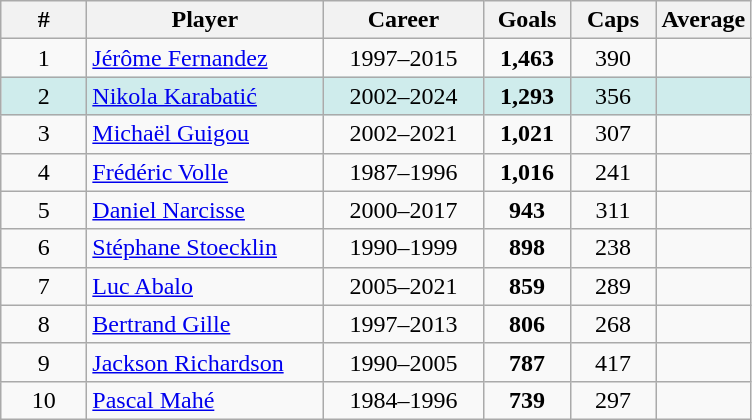<table class="wikitable sortable" style="text-align:center;">
<tr>
<th width="50">#</th>
<th style="width:150px;">Player</th>
<th style="width:100px;">Career</th>
<th width="50">Goals</th>
<th width="50">Caps</th>
<th width="50">Average</th>
</tr>
<tr>
<td>1</td>
<td style="text-align:left;"><a href='#'>Jérôme Fernandez</a></td>
<td>1997–2015</td>
<td><strong>1,463</strong></td>
<td>390</td>
<td></td>
</tr>
<tr style="background:#CFECEC">
<td>2</td>
<td style="text-align:left;"><a href='#'>Nikola Karabatić</a></td>
<td>2002–2024</td>
<td><strong>1,293</strong></td>
<td>356</td>
<td></td>
</tr>
<tr>
<td>3</td>
<td style="text-align:left;"><a href='#'>Michaël Guigou</a></td>
<td>2002–2021</td>
<td><strong>1,021</strong></td>
<td>307</td>
<td></td>
</tr>
<tr>
<td>4</td>
<td style="text-align:left;"><a href='#'>Frédéric Volle</a></td>
<td>1987–1996</td>
<td><strong>1,016</strong></td>
<td>241</td>
<td></td>
</tr>
<tr>
<td>5</td>
<td style="text-align:left;"><a href='#'>Daniel Narcisse</a></td>
<td>2000–2017</td>
<td><strong>943</strong></td>
<td>311</td>
<td></td>
</tr>
<tr>
<td>6</td>
<td style="text-align:left;"><a href='#'>Stéphane Stoecklin</a></td>
<td>1990–1999</td>
<td><strong>898</strong></td>
<td>238</td>
<td></td>
</tr>
<tr>
<td>7</td>
<td style="text-align:left;"><a href='#'>Luc Abalo</a></td>
<td>2005–2021</td>
<td><strong>859</strong></td>
<td>289</td>
<td></td>
</tr>
<tr>
<td>8</td>
<td style="text-align:left;"><a href='#'>Bertrand Gille</a></td>
<td>1997–2013</td>
<td><strong>806</strong></td>
<td>268</td>
<td></td>
</tr>
<tr>
<td>9</td>
<td style="text-align:left;"><a href='#'>Jackson Richardson</a></td>
<td>1990–2005</td>
<td><strong>787</strong></td>
<td>417</td>
<td></td>
</tr>
<tr>
<td>10</td>
<td style="text-align:left;"><a href='#'>Pascal Mahé</a></td>
<td>1984–1996</td>
<td><strong>739</strong></td>
<td>297</td>
<td></td>
</tr>
</table>
